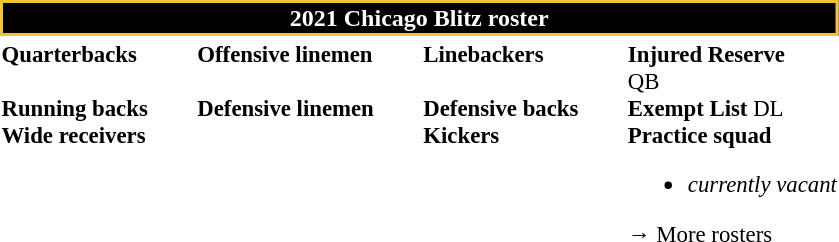<table class="toccolours" style="text-align: left;">
<tr>
<th colspan="7" style="background-color:black; color:white; border:2px solid #F4C431; text-align:center;">2021 Chicago Blitz roster</th>
</tr>
<tr>
<td style="font-size: 95%;vertical-align:top;"><strong>Quarterbacks</strong><br><br><strong>Running backs</strong>

<br><strong>Wide receivers</strong>




</td>
<td style="width: 25px;"></td>
<td style="font-size: 95%;vertical-align:top;"><strong>Offensive linemen</strong><br>



<br><strong>Defensive linemen</strong>





</td>
<td style="width: 25px;"></td>
<td style="font-size: 95%;vertical-align:top;"><strong>Linebackers</strong><br>

<br><strong>Defensive backs</strong>






<br><strong>Kickers</strong>
</td>
<td style="width: 25px;"></td>
<td style="font-size: 95%;vertical-align:top;"><strong>Injured Reserve</strong><br> QB<br><strong>Exempt List</strong>
 DL<br><strong>Practice squad</strong><ul><li><em>currently vacant</em></li></ul>
→ More rosters</td>
</tr>
<tr>
</tr>
</table>
